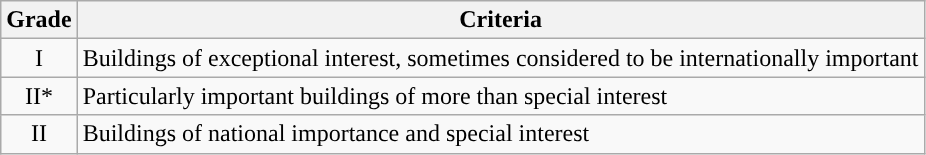<table class="wikitable">
<tr>
<th>Grade</th>
<th>Criteria</th>
</tr>
<tr>
<td align="center" >I</td>
<td>Buildings of exceptional interest, sometimes considered to be internationally important</td>
</tr>
<tr>
<td align="center" >II*</td>
<td>Particularly important buildings of more than special interest</td>
</tr>
<tr>
<td align="center" >II</td>
<td>Buildings of national importance and special interest</td>
</tr>
</table>
